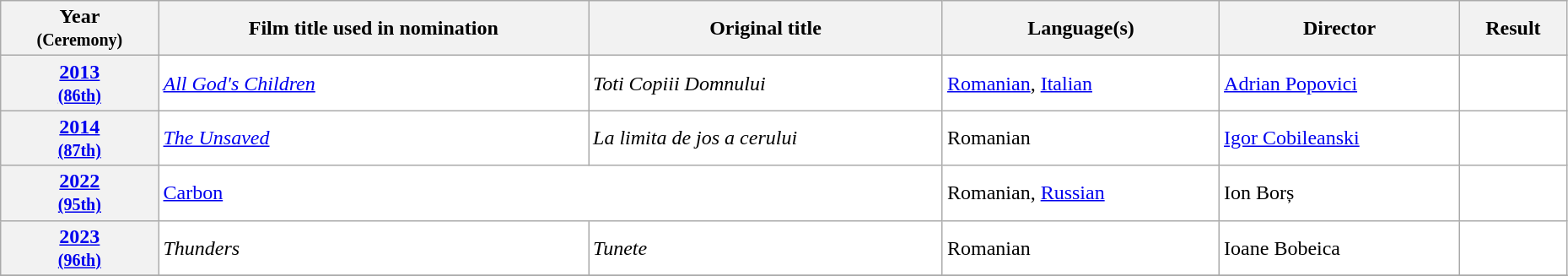<table class="wikitable sortable" width="98%" style="background:#ffffff;">
<tr>
<th>Year<br><small>(Ceremony)</small></th>
<th>Film title used in nomination</th>
<th>Original title</th>
<th>Language(s)</th>
<th>Director</th>
<th>Result</th>
</tr>
<tr>
<th align="center"><a href='#'>2013</a><br><small><a href='#'>(86th)</a></small></th>
<td><em><a href='#'>All God's Children</a></em></td>
<td><em>Toti Copiii Domnului</em></td>
<td><a href='#'>Romanian</a>, <a href='#'>Italian</a></td>
<td><a href='#'>Adrian Popovici</a></td>
<td></td>
</tr>
<tr>
<th align="center"><a href='#'>2014</a><br><small><a href='#'>(87th)</a></small></th>
<td><em><a href='#'>The Unsaved</a></em></td>
<td><em>La limita de jos a cerului</em></td>
<td>Romanian</td>
<td><a href='#'>Igor Cobileanski</a></td>
<td></td>
</tr>
<tr>
<th align="center"><a href='#'>2022</a><br><small><a href='#'>(95th)</a></small></th>
<td colspan="2"><a href='#'>Carbon</a></td>
<td>Romanian, <a href='#'>Russian</a></td>
<td>Ion Borș</td>
<td></td>
</tr>
<tr>
<th align="center"><a href='#'>2023</a><br><small><a href='#'>(96th)</a></small></th>
<td><em>Thunders</em></td>
<td><em>Tunete</em></td>
<td>Romanian</td>
<td data-sort-value="Bobeica, Ioane">Ioane Bobeica</td>
<td></td>
</tr>
<tr>
</tr>
</table>
